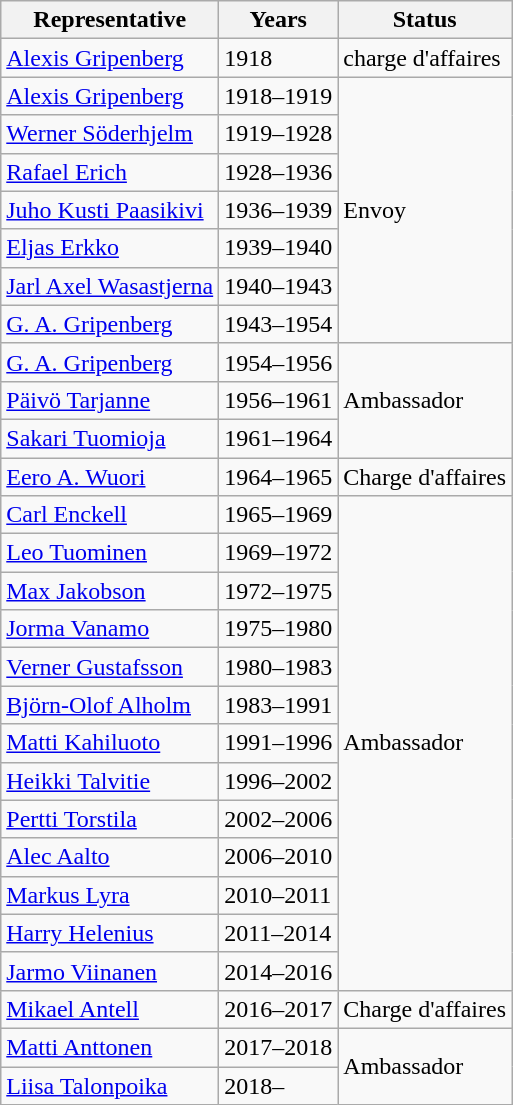<table class="wikitable sortable">
<tr>
<th>Representative</th>
<th>Years</th>
<th>Status</th>
</tr>
<tr>
<td><a href='#'>Alexis Gripenberg</a></td>
<td>1918</td>
<td>charge d'affaires</td>
</tr>
<tr>
<td><a href='#'>Alexis Gripenberg</a></td>
<td>1918–1919</td>
<td rowspan="7">Envoy</td>
</tr>
<tr>
<td><a href='#'>Werner Söderhjelm</a></td>
<td>1919–1928</td>
</tr>
<tr>
<td><a href='#'>Rafael Erich</a></td>
<td>1928–1936</td>
</tr>
<tr>
<td><a href='#'>Juho Kusti Paasikivi</a></td>
<td>1936–1939</td>
</tr>
<tr>
<td><a href='#'>Eljas Erkko</a></td>
<td>1939–1940</td>
</tr>
<tr>
<td><a href='#'>Jarl Axel Wasastjerna</a></td>
<td>1940–1943</td>
</tr>
<tr>
<td><a href='#'>G. A. Gripenberg</a></td>
<td>1943–1954</td>
</tr>
<tr>
<td><a href='#'>G. A. Gripenberg</a></td>
<td>1954–1956</td>
<td rowspan="3">Ambassador</td>
</tr>
<tr>
<td><a href='#'>Päivö Tarjanne</a></td>
<td>1956–1961</td>
</tr>
<tr>
<td><a href='#'>Sakari Tuomioja</a></td>
<td>1961–1964</td>
</tr>
<tr>
<td><a href='#'>Eero A. Wuori</a></td>
<td>1964–1965</td>
<td>Charge d'affaires</td>
</tr>
<tr>
<td><a href='#'>Carl Enckell</a></td>
<td>1965–1969</td>
<td rowspan="13">Ambassador</td>
</tr>
<tr>
<td><a href='#'>Leo Tuominen</a></td>
<td>1969–1972</td>
</tr>
<tr>
<td><a href='#'>Max Jakobson</a></td>
<td>1972–1975</td>
</tr>
<tr>
<td><a href='#'>Jorma Vanamo</a></td>
<td>1975–1980</td>
</tr>
<tr>
<td><a href='#'>Verner Gustafsson</a></td>
<td>1980–1983</td>
</tr>
<tr>
<td><a href='#'>Björn-Olof Alholm</a></td>
<td>1983–1991</td>
</tr>
<tr>
<td><a href='#'>Matti Kahiluoto</a></td>
<td>1991–1996</td>
</tr>
<tr>
<td><a href='#'>Heikki Talvitie</a></td>
<td>1996–2002</td>
</tr>
<tr>
<td><a href='#'>Pertti Torstila</a></td>
<td>2002–2006</td>
</tr>
<tr>
<td><a href='#'>Alec Aalto</a></td>
<td>2006–2010</td>
</tr>
<tr>
<td><a href='#'>Markus Lyra</a></td>
<td>2010–2011</td>
</tr>
<tr>
<td><a href='#'>Harry Helenius</a></td>
<td>2011–2014</td>
</tr>
<tr>
<td><a href='#'>Jarmo Viinanen</a></td>
<td>2014–2016</td>
</tr>
<tr>
<td><a href='#'>Mikael Antell</a></td>
<td>2016–2017</td>
<td>Charge d'affaires</td>
</tr>
<tr>
<td><a href='#'>Matti Anttonen</a></td>
<td>2017–2018</td>
<td rowspan="2">Ambassador</td>
</tr>
<tr>
<td><a href='#'>Liisa Talonpoika</a></td>
<td>2018–</td>
</tr>
</table>
